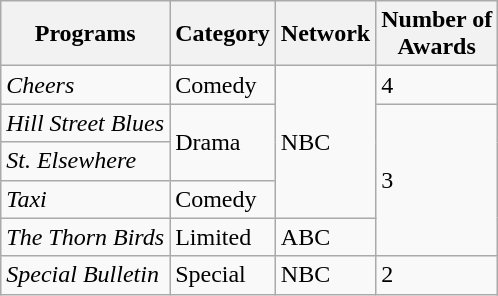<table class="wikitable">
<tr>
<th>Programs</th>
<th>Category</th>
<th>Network</th>
<th>Number of<br>Awards</th>
</tr>
<tr>
<td><em>Cheers</em></td>
<td>Comedy</td>
<td rowspan="4">NBC</td>
<td>4</td>
</tr>
<tr>
<td><em>Hill Street Blues</em></td>
<td rowspan="2">Drama</td>
<td rowspan="4">3</td>
</tr>
<tr>
<td><em>St. Elsewhere</em></td>
</tr>
<tr>
<td><em>Taxi</em></td>
<td>Comedy</td>
</tr>
<tr>
<td><em>The Thorn Birds</em></td>
<td>Limited</td>
<td>ABC</td>
</tr>
<tr>
<td><em>Special Bulletin</em></td>
<td>Special</td>
<td>NBC</td>
<td>2</td>
</tr>
</table>
